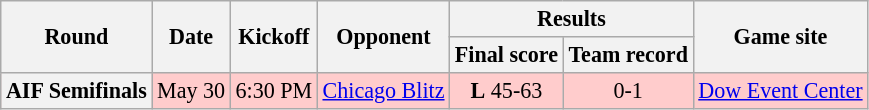<table class="wikitable" style="font-size: 92%;" "align=center">
<tr>
<th rowspan="2">Round</th>
<th rowspan="2">Date</th>
<th rowspan="2">Kickoff</th>
<th rowspan="2">Opponent</th>
<th colspan="2">Results</th>
<th rowspan="2">Game site</th>
</tr>
<tr>
<th>Final score</th>
<th>Team record</th>
</tr>
<tr style="background:#fcc">
<th>AIF Semifinals</th>
<td style="text-align:center;">May 30</td>
<td style="text-align:center;">6:30 PM</td>
<td style="text-align:center;"><a href='#'>Chicago Blitz</a></td>
<td style="text-align:center;"><strong>L</strong> 45-63</td>
<td style="text-align:center;">0-1</td>
<td style="text-align:center;"><a href='#'>Dow Event Center</a></td>
</tr>
</table>
